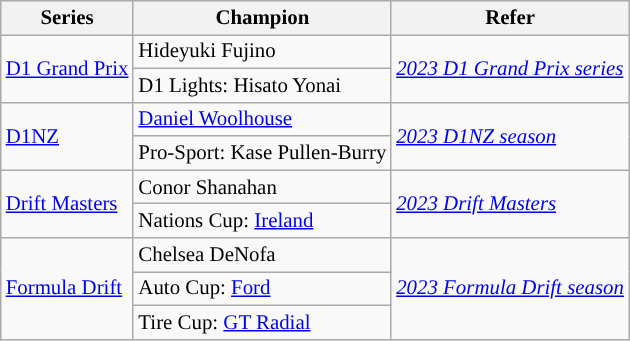<table class="wikitable" style="font-size:87%;">
<tr font-weight:bold">
<th>Series</th>
<th>Champion</th>
<th>Refer</th>
</tr>
<tr>
<td rowspan="2"><a href='#'>D1 Grand Prix</a></td>
<td> Hideyuki Fujino</td>
<td rowspan="2"><em><a href='#'>2023 D1 Grand Prix series</a></em></td>
</tr>
<tr>
<td>D1 Lights:  Hisato Yonai</td>
</tr>
<tr>
<td rowspan="2"><a href='#'>D1NZ</a></td>
<td> <a href='#'>Daniel Woolhouse</a></td>
<td rowspan="2"><em><a href='#'>2023 D1NZ season</a></em></td>
</tr>
<tr>
<td>Pro-Sport:  Kase Pullen-Burry</td>
</tr>
<tr>
<td rowspan=2><a href='#'>Drift Masters</a></td>
<td> Conor Shanahan</td>
<td rowspan=2><em><a href='#'>2023 Drift Masters</a></em></td>
</tr>
<tr>
<td>Nations Cup:  <a href='#'>Ireland</a></td>
</tr>
<tr>
<td rowspan="3"><a href='#'>Formula Drift</a></td>
<td> Chelsea DeNofa</td>
<td rowspan="3"><em><a href='#'>2023 Formula Drift season</a></em></td>
</tr>
<tr>
<td>Auto Cup:  <a href='#'>Ford</a></td>
</tr>
<tr>
<td>Tire Cup:  <a href='#'>GT Radial</a></td>
</tr>
</table>
